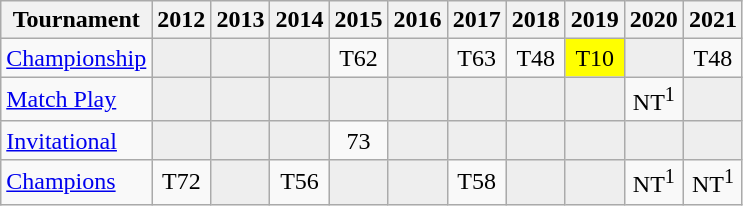<table class="wikitable" style="text-align:center;">
<tr>
<th>Tournament</th>
<th>2012</th>
<th>2013</th>
<th>2014</th>
<th>2015</th>
<th>2016</th>
<th>2017</th>
<th>2018</th>
<th>2019</th>
<th>2020</th>
<th>2021</th>
</tr>
<tr>
<td align="left"><a href='#'>Championship</a></td>
<td style="background:#eeeeee;"></td>
<td style="background:#eeeeee;"></td>
<td style="background:#eeeeee;"></td>
<td>T62</td>
<td style="background:#eeeeee;"></td>
<td>T63</td>
<td>T48</td>
<td style="background:yellow;">T10</td>
<td style="background:#eeeeee;"></td>
<td>T48</td>
</tr>
<tr>
<td align="left"><a href='#'>Match Play</a></td>
<td style="background:#eeeeee;"></td>
<td style="background:#eeeeee;"></td>
<td style="background:#eeeeee;"></td>
<td style="background:#eeeeee;"></td>
<td style="background:#eeeeee;"></td>
<td style="background:#eeeeee;"></td>
<td style="background:#eeeeee;"></td>
<td style="background:#eeeeee;"></td>
<td>NT<sup>1</sup></td>
<td style="background:#eeeeee;"></td>
</tr>
<tr>
<td align="left"><a href='#'>Invitational</a></td>
<td style="background:#eeeeee;"></td>
<td style="background:#eeeeee;"></td>
<td style="background:#eeeeee;"></td>
<td>73</td>
<td style="background:#eeeeee;"></td>
<td style="background:#eeeeee;"></td>
<td style="background:#eeeeee;"></td>
<td style="background:#eeeeee;"></td>
<td style="background:#eeeeee;"></td>
<td style="background:#eeeeee;"></td>
</tr>
<tr>
<td align="left"><a href='#'>Champions</a></td>
<td>T72</td>
<td style="background:#eeeeee;"></td>
<td>T56</td>
<td style="background:#eeeeee;"></td>
<td style="background:#eeeeee;"></td>
<td>T58</td>
<td style="background:#eeeeee;"></td>
<td style="background:#eeeeee;"></td>
<td>NT<sup>1</sup></td>
<td>NT<sup>1</sup></td>
</tr>
</table>
